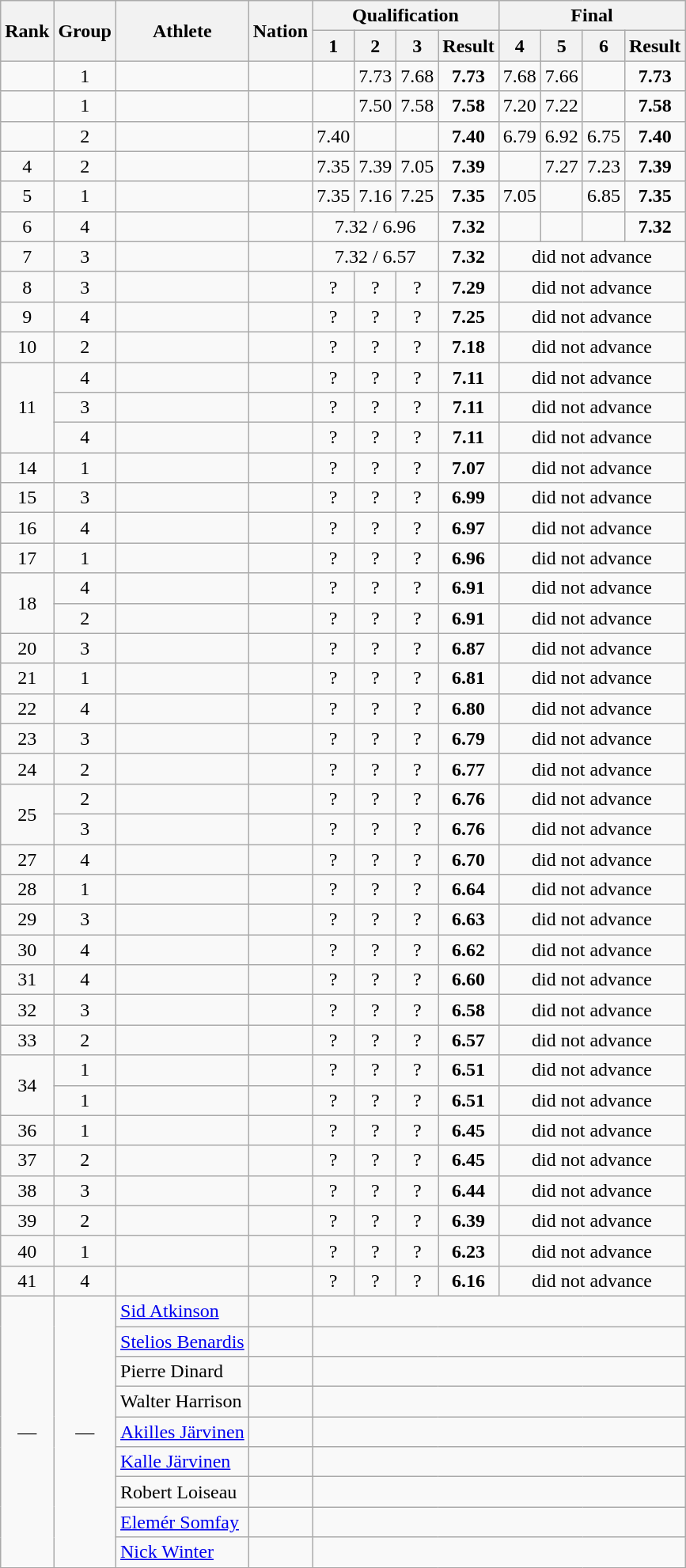<table class="wikitable sortable" style="text-align:center">
<tr>
<th rowspan=2 data-sort-type=number>Rank</th>
<th rowspan=2>Group</th>
<th rowspan=2>Athlete</th>
<th rowspan=2>Nation</th>
<th colspan=4>Qualification</th>
<th colspan=4>Final</th>
</tr>
<tr>
<th data-sort-type=number>1</th>
<th data-sort-type=number>2</th>
<th data-sort-type=number>3</th>
<th data-sort-type=number>Result</th>
<th data-sort-type=number>4</th>
<th data-sort-type=number>5</th>
<th data-sort-type=number>6</th>
<th data-sort-type=number>Result</th>
</tr>
<tr>
<td></td>
<td>1</td>
<td align=left></td>
<td align=left></td>
<td></td>
<td>7.73</td>
<td>7.68</td>
<td><strong>7.73</strong></td>
<td>7.68</td>
<td>7.66</td>
<td></td>
<td><strong>7.73</strong></td>
</tr>
<tr>
<td></td>
<td>1</td>
<td align=left></td>
<td align=left></td>
<td></td>
<td>7.50</td>
<td>7.58</td>
<td><strong>7.58</strong></td>
<td>7.20</td>
<td>7.22</td>
<td></td>
<td><strong>7.58</strong></td>
</tr>
<tr>
<td></td>
<td>2</td>
<td align=left></td>
<td align=left></td>
<td>7.40</td>
<td></td>
<td></td>
<td><strong>7.40</strong></td>
<td>6.79</td>
<td>6.92</td>
<td>6.75</td>
<td><strong>7.40</strong></td>
</tr>
<tr>
<td>4</td>
<td>2</td>
<td align=left></td>
<td align=left></td>
<td>7.35</td>
<td>7.39</td>
<td>7.05</td>
<td><strong>7.39</strong></td>
<td></td>
<td>7.27</td>
<td>7.23</td>
<td><strong>7.39</strong></td>
</tr>
<tr>
<td>5</td>
<td>1</td>
<td align=left></td>
<td align=left></td>
<td>7.35</td>
<td>7.16</td>
<td>7.25</td>
<td><strong>7.35</strong></td>
<td>7.05</td>
<td></td>
<td>6.85</td>
<td><strong>7.35</strong></td>
</tr>
<tr>
<td>6</td>
<td>4</td>
<td align=left></td>
<td align=left></td>
<td colspan=3>7.32 / 6.96</td>
<td><strong>7.32</strong></td>
<td></td>
<td></td>
<td></td>
<td><strong>7.32</strong></td>
</tr>
<tr>
<td>7</td>
<td>3</td>
<td align=left></td>
<td align=left></td>
<td colspan=3>7.32 / 6.57</td>
<td><strong>7.32</strong></td>
<td colspan=4>did not advance</td>
</tr>
<tr>
<td>8</td>
<td>3</td>
<td align=left></td>
<td align=left></td>
<td data-sort-value=1.00>?</td>
<td data-sort-value=1.00>?</td>
<td data-sort-value=1.00>?</td>
<td><strong>7.29</strong></td>
<td colspan=4>did not advance</td>
</tr>
<tr>
<td>9</td>
<td>4</td>
<td align=left></td>
<td align=left></td>
<td data-sort-value=1.00>?</td>
<td data-sort-value=1.00>?</td>
<td data-sort-value=1.00>?</td>
<td><strong>7.25</strong></td>
<td colspan=4>did not advance</td>
</tr>
<tr>
<td>10</td>
<td>2</td>
<td align=left></td>
<td align=left></td>
<td data-sort-value=1.00>?</td>
<td data-sort-value=1.00>?</td>
<td data-sort-value=1.00>?</td>
<td><strong>7.18</strong></td>
<td colspan=4>did not advance</td>
</tr>
<tr>
<td rowspan=3>11</td>
<td>4</td>
<td align=left></td>
<td align=left></td>
<td data-sort-value=1.00>?</td>
<td data-sort-value=1.00>?</td>
<td data-sort-value=1.00>?</td>
<td><strong>7.11</strong></td>
<td colspan=4>did not advance</td>
</tr>
<tr>
<td>3</td>
<td align=left></td>
<td align=left></td>
<td data-sort-value=1.00>?</td>
<td data-sort-value=1.00>?</td>
<td data-sort-value=1.00>?</td>
<td><strong>7.11</strong></td>
<td colspan=4>did not advance</td>
</tr>
<tr>
<td>4</td>
<td align=left></td>
<td align=left></td>
<td data-sort-value=1.00>?</td>
<td data-sort-value=1.00>?</td>
<td data-sort-value=1.00>?</td>
<td><strong>7.11</strong></td>
<td colspan=4>did not advance</td>
</tr>
<tr>
<td>14</td>
<td>1</td>
<td align=left></td>
<td align=left></td>
<td data-sort-value=1.00>?</td>
<td data-sort-value=1.00>?</td>
<td data-sort-value=1.00>?</td>
<td><strong>7.07</strong></td>
<td colspan=4>did not advance</td>
</tr>
<tr>
<td>15</td>
<td>3</td>
<td align=left></td>
<td align=left></td>
<td data-sort-value=1.00>?</td>
<td data-sort-value=1.00>?</td>
<td data-sort-value=1.00>?</td>
<td><strong>6.99</strong></td>
<td colspan=4>did not advance</td>
</tr>
<tr>
<td>16</td>
<td>4</td>
<td align=left></td>
<td align=left></td>
<td data-sort-value=1.00>?</td>
<td data-sort-value=1.00>?</td>
<td data-sort-value=1.00>?</td>
<td><strong>6.97</strong></td>
<td colspan=4>did not advance</td>
</tr>
<tr>
<td>17</td>
<td>1</td>
<td align=left></td>
<td align=left></td>
<td data-sort-value=1.00>?</td>
<td data-sort-value=1.00>?</td>
<td data-sort-value=1.00>?</td>
<td><strong>6.96</strong></td>
<td colspan=4>did not advance</td>
</tr>
<tr>
<td rowspan=2>18</td>
<td>4</td>
<td align=left></td>
<td align=left></td>
<td data-sort-value=1.00>?</td>
<td data-sort-value=1.00>?</td>
<td data-sort-value=1.00>?</td>
<td><strong>6.91</strong></td>
<td colspan=4>did not advance</td>
</tr>
<tr>
<td>2</td>
<td align=left></td>
<td align=left></td>
<td data-sort-value=1.00>?</td>
<td data-sort-value=1.00>?</td>
<td data-sort-value=1.00>?</td>
<td><strong>6.91</strong></td>
<td colspan=4>did not advance</td>
</tr>
<tr>
<td>20</td>
<td>3</td>
<td align=left></td>
<td align=left></td>
<td data-sort-value=1.00>?</td>
<td data-sort-value=1.00>?</td>
<td data-sort-value=1.00>?</td>
<td><strong>6.87</strong></td>
<td colspan=4>did not advance</td>
</tr>
<tr>
<td>21</td>
<td>1</td>
<td align=left></td>
<td align=left></td>
<td data-sort-value=1.00>?</td>
<td data-sort-value=1.00>?</td>
<td data-sort-value=1.00>?</td>
<td><strong>6.81</strong></td>
<td colspan=4>did not advance</td>
</tr>
<tr>
<td>22</td>
<td>4</td>
<td align=left></td>
<td align=left></td>
<td data-sort-value=1.00>?</td>
<td data-sort-value=1.00>?</td>
<td data-sort-value=1.00>?</td>
<td><strong>6.80</strong></td>
<td colspan=4>did not advance</td>
</tr>
<tr>
<td>23</td>
<td>3</td>
<td align=left></td>
<td align=left></td>
<td data-sort-value=1.00>?</td>
<td data-sort-value=1.00>?</td>
<td data-sort-value=1.00>?</td>
<td><strong>6.79</strong></td>
<td colspan=4>did not advance</td>
</tr>
<tr>
<td>24</td>
<td>2</td>
<td align=left></td>
<td align=left></td>
<td data-sort-value=1.00>?</td>
<td data-sort-value=1.00>?</td>
<td data-sort-value=1.00>?</td>
<td><strong>6.77</strong></td>
<td colspan=4>did not advance</td>
</tr>
<tr>
<td rowspan=2>25</td>
<td>2</td>
<td align=left></td>
<td align=left></td>
<td data-sort-value=1.00>?</td>
<td data-sort-value=1.00>?</td>
<td data-sort-value=1.00>?</td>
<td><strong>6.76</strong></td>
<td colspan=4>did not advance</td>
</tr>
<tr>
<td>3</td>
<td align=left></td>
<td align=left></td>
<td data-sort-value=1.00>?</td>
<td data-sort-value=1.00>?</td>
<td data-sort-value=1.00>?</td>
<td><strong>6.76</strong></td>
<td colspan=4>did not advance</td>
</tr>
<tr>
<td>27</td>
<td>4</td>
<td align=left></td>
<td align=left></td>
<td data-sort-value=1.00>?</td>
<td data-sort-value=1.00>?</td>
<td data-sort-value=1.00>?</td>
<td><strong>6.70</strong></td>
<td colspan=4>did not advance</td>
</tr>
<tr>
<td>28</td>
<td>1</td>
<td align=left></td>
<td align=left></td>
<td data-sort-value=1.00>?</td>
<td data-sort-value=1.00>?</td>
<td data-sort-value=1.00>?</td>
<td><strong>6.64</strong></td>
<td colspan=4>did not advance</td>
</tr>
<tr>
<td>29</td>
<td>3</td>
<td align=left></td>
<td align=left></td>
<td data-sort-value=1.00>?</td>
<td data-sort-value=1.00>?</td>
<td data-sort-value=1.00>?</td>
<td><strong>6.63</strong></td>
<td colspan=4>did not advance</td>
</tr>
<tr>
<td>30</td>
<td>4</td>
<td align=left></td>
<td align=left></td>
<td data-sort-value=1.00>?</td>
<td data-sort-value=1.00>?</td>
<td data-sort-value=1.00>?</td>
<td><strong>6.62</strong></td>
<td colspan=4>did not advance</td>
</tr>
<tr>
<td>31</td>
<td>4</td>
<td align=left></td>
<td align=left></td>
<td data-sort-value=1.00>?</td>
<td data-sort-value=1.00>?</td>
<td data-sort-value=1.00>?</td>
<td><strong>6.60</strong></td>
<td colspan=4>did not advance</td>
</tr>
<tr>
<td>32</td>
<td>3</td>
<td align=left></td>
<td align=left></td>
<td data-sort-value=1.00>?</td>
<td data-sort-value=1.00>?</td>
<td data-sort-value=1.00>?</td>
<td><strong>6.58</strong></td>
<td colspan=4>did not advance</td>
</tr>
<tr>
<td>33</td>
<td>2</td>
<td align=left></td>
<td align=left></td>
<td data-sort-value=1.00>?</td>
<td data-sort-value=1.00>?</td>
<td data-sort-value=1.00>?</td>
<td><strong>6.57</strong></td>
<td colspan=4>did not advance</td>
</tr>
<tr>
<td rowspan=2>34</td>
<td>1</td>
<td align=left></td>
<td align=left></td>
<td data-sort-value=1.00>?</td>
<td data-sort-value=1.00>?</td>
<td data-sort-value=1.00>?</td>
<td><strong>6.51</strong></td>
<td colspan=4>did not advance</td>
</tr>
<tr>
<td>1</td>
<td align=left></td>
<td align=left></td>
<td data-sort-value=1.00>?</td>
<td data-sort-value=1.00>?</td>
<td data-sort-value=1.00>?</td>
<td><strong>6.51</strong></td>
<td colspan=4>did not advance</td>
</tr>
<tr>
<td>36</td>
<td>1</td>
<td align=left></td>
<td align=left></td>
<td data-sort-value=1.00>?</td>
<td data-sort-value=1.00>?</td>
<td data-sort-value=1.00>?</td>
<td><strong>6.45</strong></td>
<td colspan=4>did not advance</td>
</tr>
<tr>
<td>37</td>
<td>2</td>
<td align=left></td>
<td align=left></td>
<td data-sort-value=1.00>?</td>
<td data-sort-value=1.00>?</td>
<td data-sort-value=1.00>?</td>
<td><strong>6.45</strong></td>
<td colspan=4>did not advance</td>
</tr>
<tr>
<td>38</td>
<td>3</td>
<td align=left></td>
<td align=left></td>
<td data-sort-value=1.00>?</td>
<td data-sort-value=1.00>?</td>
<td data-sort-value=1.00>?</td>
<td><strong>6.44</strong></td>
<td colspan=4>did not advance</td>
</tr>
<tr>
<td>39</td>
<td>2</td>
<td align=left></td>
<td align=left></td>
<td data-sort-value=1.00>?</td>
<td data-sort-value=1.00>?</td>
<td data-sort-value=1.00>?</td>
<td><strong>6.39</strong></td>
<td colspan=4>did not advance</td>
</tr>
<tr>
<td>40</td>
<td>1</td>
<td align=left></td>
<td align=left></td>
<td data-sort-value=1.00>?</td>
<td data-sort-value=1.00>?</td>
<td data-sort-value=1.00>?</td>
<td><strong>6.23</strong></td>
<td colspan=4>did not advance</td>
</tr>
<tr>
<td>41</td>
<td>4</td>
<td align=left></td>
<td align=left></td>
<td data-sort-value=1.00>?</td>
<td data-sort-value=1.00>?</td>
<td data-sort-value=1.00>?</td>
<td><strong>6.16</strong></td>
<td colspan=4>did not advance</td>
</tr>
<tr>
<td rowspan=9 data-sort-value=42>—</td>
<td rowspan=9 data-sort-value=5>—</td>
<td align=left data-sort-value="Atkinson, Sid"><a href='#'>Sid Atkinson</a></td>
<td align=left></td>
<td colspan=8 data-sort-value=0.00></td>
</tr>
<tr>
<td align=left data-sort-value="Benardis, Stelios"><a href='#'>Stelios Benardis</a></td>
<td align=left></td>
<td colspan=8 data-sort-value=0.00></td>
</tr>
<tr>
<td align=left data-sort-value="Dinard, Pierre">Pierre Dinard</td>
<td align=left></td>
<td colspan=8 data-sort-value=0.00></td>
</tr>
<tr>
<td align=left data-sort-value="Harrison, Walter">Walter Harrison</td>
<td align=left></td>
<td colspan=8 data-sort-value=0.00></td>
</tr>
<tr>
<td align=left data-sort-value="Järvinen, Akilles"><a href='#'>Akilles Järvinen</a></td>
<td align=left></td>
<td colspan=8 data-sort-value=0.00></td>
</tr>
<tr>
<td align=left data-sort-value="Järvinen, Kalle"><a href='#'>Kalle Järvinen</a></td>
<td align=left></td>
<td colspan=8 data-sort-value=0.00></td>
</tr>
<tr>
<td align=left data-sort-value="Loiseau, Robert">Robert Loiseau</td>
<td align=left></td>
<td colspan=8 data-sort-value=0.00></td>
</tr>
<tr>
<td align=left data-sort-value="Somfay, Elemér"><a href='#'>Elemér Somfay</a></td>
<td align=left></td>
<td colspan=8 data-sort-value=0.00></td>
</tr>
<tr>
<td align=left data-sort-value="Winter, Nick"><a href='#'>Nick Winter</a></td>
<td align=left></td>
<td colspan=8 data-sort-value=0.00></td>
</tr>
</table>
